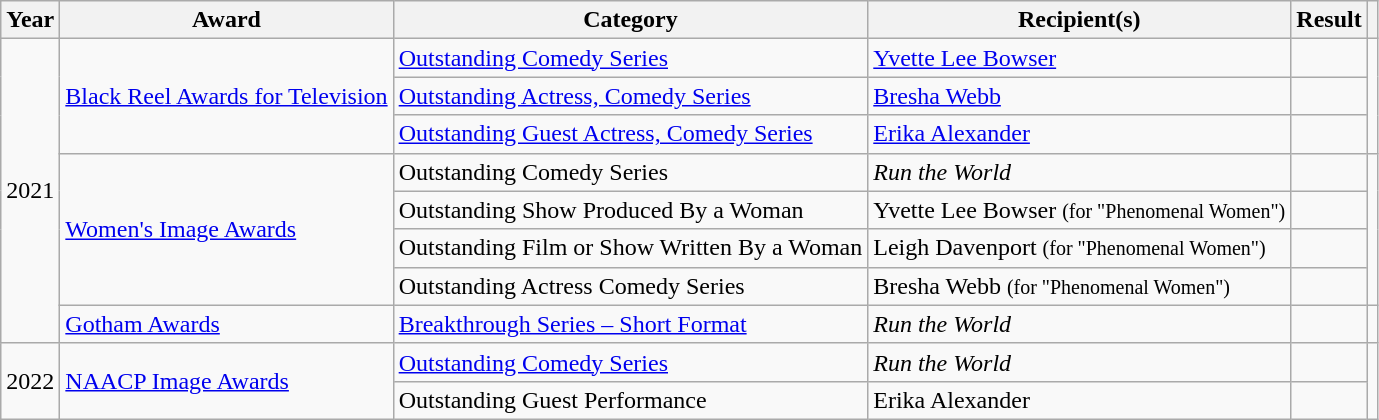<table class="wikitable sortable">
<tr>
<th>Year</th>
<th>Award</th>
<th>Category</th>
<th>Recipient(s)</th>
<th>Result</th>
<th></th>
</tr>
<tr>
<td rowspan="8" style="text-align:center;">2021</td>
<td rowspan="3"><a href='#'>Black Reel Awards for Television</a></td>
<td><a href='#'>Outstanding Comedy Series</a></td>
<td><a href='#'>Yvette Lee Bowser</a></td>
<td></td>
<td style="text-align:center;" rowspan="3"></td>
</tr>
<tr>
<td><a href='#'>Outstanding Actress, Comedy Series</a></td>
<td><a href='#'>Bresha Webb</a></td>
<td></td>
</tr>
<tr>
<td><a href='#'>Outstanding Guest Actress, Comedy Series</a></td>
<td><a href='#'>Erika Alexander</a></td>
<td></td>
</tr>
<tr>
<td rowspan="4"><a href='#'>Women's Image Awards</a></td>
<td>Outstanding Comedy Series</td>
<td><em>Run the World</em></td>
<td></td>
<td style="text-align:center;" rowspan="4"></td>
</tr>
<tr>
<td>Outstanding Show Produced By a Woman</td>
<td>Yvette Lee Bowser <small>(for "Phenomenal Women")</small></td>
<td></td>
</tr>
<tr>
<td>Outstanding Film or Show Written By a Woman</td>
<td>Leigh Davenport <small>(for "Phenomenal Women")</small></td>
<td></td>
</tr>
<tr>
<td>Outstanding Actress Comedy Series</td>
<td>Bresha Webb <small>(for "Phenomenal Women")</small></td>
<td></td>
</tr>
<tr>
<td><a href='#'>Gotham Awards</a></td>
<td><a href='#'>Breakthrough Series – Short Format</a></td>
<td><em>Run the World</em></td>
<td></td>
<td style="text-align:center;"></td>
</tr>
<tr>
<td rowspan="2" style="text-align:center;">2022</td>
<td rowspan="2"><a href='#'>NAACP Image Awards</a></td>
<td><a href='#'>Outstanding Comedy Series</a></td>
<td><em>Run the World</em></td>
<td></td>
<td style="text-align:center;" rowspan="2"></td>
</tr>
<tr>
<td>Outstanding Guest Performance</td>
<td>Erika Alexander</td>
<td></td>
</tr>
</table>
